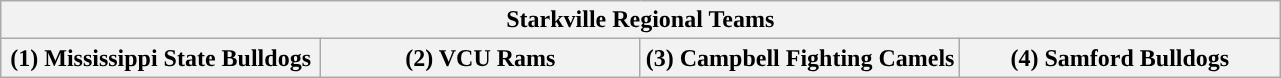<table class="wikitable">
<tr>
<th colspan=4>Starkville Regional Teams</th>
</tr>
<tr>
<th style="width: 25%; ">(1) Mississippi State Bulldogs</th>
<th style="width: 25%; ">(2) VCU Rams</th>
<th style="width: 25%; ">(3) Campbell Fighting Camels</th>
<th style="width: 25%; ">(4) Samford Bulldogs</th>
</tr>
</table>
